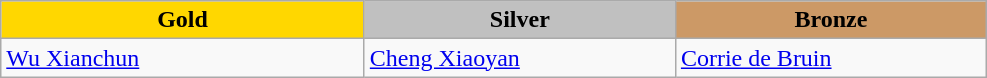<table class="wikitable" style="text-align:left">
<tr align="center">
<td width=235 bgcolor=gold><strong>Gold</strong></td>
<td width=200 bgcolor=silver><strong>Silver</strong></td>
<td width=200 bgcolor=CC9966><strong>Bronze</strong></td>
</tr>
<tr>
<td><a href='#'>Wu Xianchun</a><br><em></em></td>
<td><a href='#'>Cheng Xiaoyan</a><br><em></em></td>
<td><a href='#'>Corrie de Bruin</a><br><em></em></td>
</tr>
</table>
